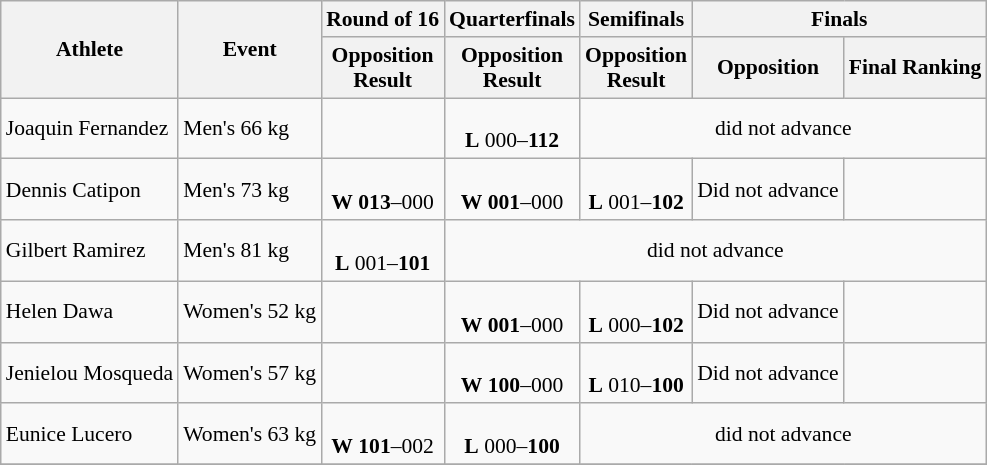<table class=wikitable style="font-size:90%">
<tr>
<th rowspan=2>Athlete</th>
<th rowspan=2>Event</th>
<th>Round of 16</th>
<th>Quarterfinals</th>
<th>Semifinals</th>
<th colspan=2>Finals</th>
</tr>
<tr>
<th>Opposition<br>Result</th>
<th>Opposition<br>Result</th>
<th>Opposition<br>Result</th>
<th>Opposition</th>
<th>Final Ranking</th>
</tr>
<tr>
<td>Joaquin Fernandez</td>
<td>Men's 66 kg</td>
<td></td>
<td align=center><br><strong>L</strong> 000–<strong>112</strong></td>
<td align=center colspan=3>did not advance</td>
</tr>
<tr>
<td>Dennis Catipon</td>
<td>Men's 73 kg</td>
<td align=center><br><strong>W</strong> <strong>013</strong>–000</td>
<td align=center><br><strong>W</strong> <strong>001</strong>–000</td>
<td align=center><br><strong>L</strong> 001–<strong>102</strong></td>
<td align=center>Did not advance</td>
<td align=center></td>
</tr>
<tr>
<td>Gilbert Ramirez</td>
<td>Men's 81 kg</td>
<td align=center><br><strong>L</strong> 001–<strong>101</strong></td>
<td align=center colspan=4>did not advance</td>
</tr>
<tr>
<td>Helen Dawa</td>
<td>Women's 52 kg</td>
<td></td>
<td align=center><br><strong>W</strong> <strong>001</strong>–000</td>
<td align=center><br><strong>L</strong> 000–<strong>102</strong></td>
<td align=center>Did not advance</td>
<td align=center></td>
</tr>
<tr>
<td>Jenielou Mosqueda</td>
<td>Women's 57 kg</td>
<td></td>
<td align=center><br><strong>W</strong> <strong>100</strong>–000</td>
<td align=center><br><strong>L</strong> 010–<strong>100</strong></td>
<td align=center>Did not advance</td>
<td align=center></td>
</tr>
<tr>
<td>Eunice Lucero</td>
<td>Women's 63 kg</td>
<td align=center><br><strong>W</strong> <strong>101</strong>–002</td>
<td align=center><br><strong>L</strong> 000–<strong>100</strong></td>
<td align=center colspan=3>did not advance</td>
</tr>
<tr>
</tr>
</table>
